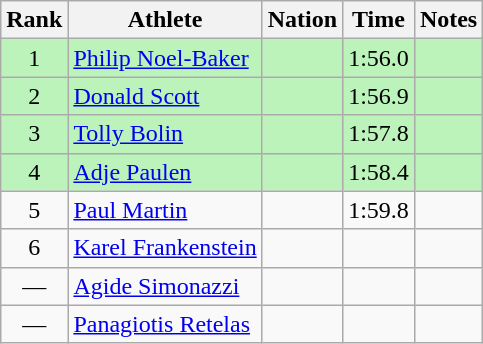<table class="wikitable sortable" style="text-align:center">
<tr>
<th>Rank</th>
<th>Athlete</th>
<th>Nation</th>
<th>Time</th>
<th>Notes</th>
</tr>
<tr bgcolor=bbf3bb>
<td>1</td>
<td align=left><a href='#'>Philip Noel-Baker</a></td>
<td align=left></td>
<td>1:56.0</td>
<td></td>
</tr>
<tr bgcolor=bbf3bb>
<td>2</td>
<td align=left><a href='#'>Donald Scott</a></td>
<td align=left></td>
<td>1:56.9</td>
<td></td>
</tr>
<tr bgcolor=bbf3bb>
<td>3</td>
<td align=left><a href='#'>Tolly Bolin</a></td>
<td align=left></td>
<td>1:57.8</td>
<td></td>
</tr>
<tr bgcolor=bbf3bb>
<td>4</td>
<td align=left><a href='#'>Adje Paulen</a></td>
<td align=left></td>
<td>1:58.4</td>
<td></td>
</tr>
<tr>
<td>5</td>
<td align=left><a href='#'>Paul Martin</a></td>
<td align=left></td>
<td>1:59.8</td>
<td></td>
</tr>
<tr>
<td>6</td>
<td align=left><a href='#'>Karel Frankenstein</a></td>
<td align=left></td>
<td></td>
<td></td>
</tr>
<tr>
<td>—</td>
<td align=left><a href='#'>Agide Simonazzi</a></td>
<td align=left></td>
<td></td>
<td></td>
</tr>
<tr>
<td>—</td>
<td align=left><a href='#'>Panagiotis Retelas</a></td>
<td align=left></td>
<td></td>
<td></td>
</tr>
</table>
